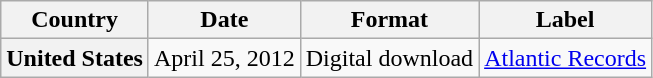<table class="wikitable plainrowheaders">
<tr>
<th scope="col">Country</th>
<th scope="col">Date</th>
<th scope="col">Format</th>
<th scope="col">Label</th>
</tr>
<tr>
<th scope="row">United States</th>
<td>April 25, 2012</td>
<td>Digital download</td>
<td><a href='#'>Atlantic Records</a></td>
</tr>
</table>
